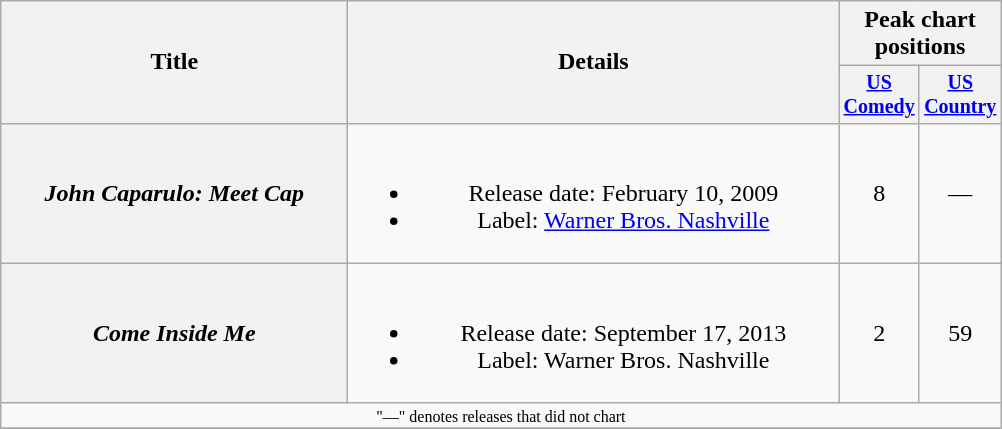<table class="wikitable plainrowheaders" style="text-align:center;">
<tr>
<th rowspan="2" style="width:14em;">Title</th>
<th rowspan="2" style="width:20em;">Details</th>
<th colspan="2">Peak chart<br>positions</th>
</tr>
<tr style="font-size:smaller;">
<th width="45"><a href='#'>US Comedy</a></th>
<th width="45"><a href='#'>US Country</a></th>
</tr>
<tr>
<th scope="row"><em>John Caparulo: Meet Cap</em></th>
<td><br><ul><li>Release date: February 10, 2009</li><li>Label: <a href='#'>Warner Bros. Nashville</a></li></ul></td>
<td>8</td>
<td>—</td>
</tr>
<tr>
<th scope="row"><em>Come Inside Me</em></th>
<td><br><ul><li>Release date: September 17, 2013</li><li>Label: Warner Bros. Nashville</li></ul></td>
<td>2</td>
<td>59</td>
</tr>
<tr>
<td colspan="4" style="font-size:8pt">"—" denotes releases that did not chart</td>
</tr>
<tr>
</tr>
</table>
